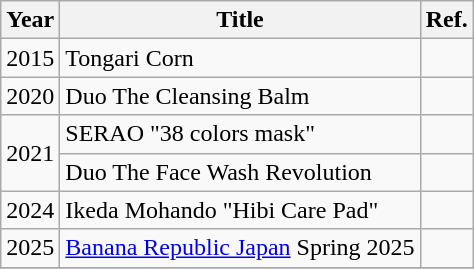<table class="wikitable">
<tr>
<th>Year</th>
<th>Title</th>
<th>Ref.</th>
</tr>
<tr>
<td>2015</td>
<td>Tongari Corn</td>
<td></td>
</tr>
<tr>
<td>2020</td>
<td>Duo The Cleansing Balm</td>
<td></td>
</tr>
<tr>
<td rowspan="2">2021</td>
<td>SERAO  "38 colors mask"</td>
<td></td>
</tr>
<tr>
<td>Duo The Face Wash Revolution</td>
<td></td>
</tr>
<tr>
<td>2024</td>
<td>Ikeda Mohando "Hibi Care Pad"</td>
<td></td>
</tr>
<tr>
<td>2025</td>
<td><a href='#'>Banana Republic Japan</a> Spring 2025</td>
<td></td>
</tr>
<tr>
</tr>
</table>
